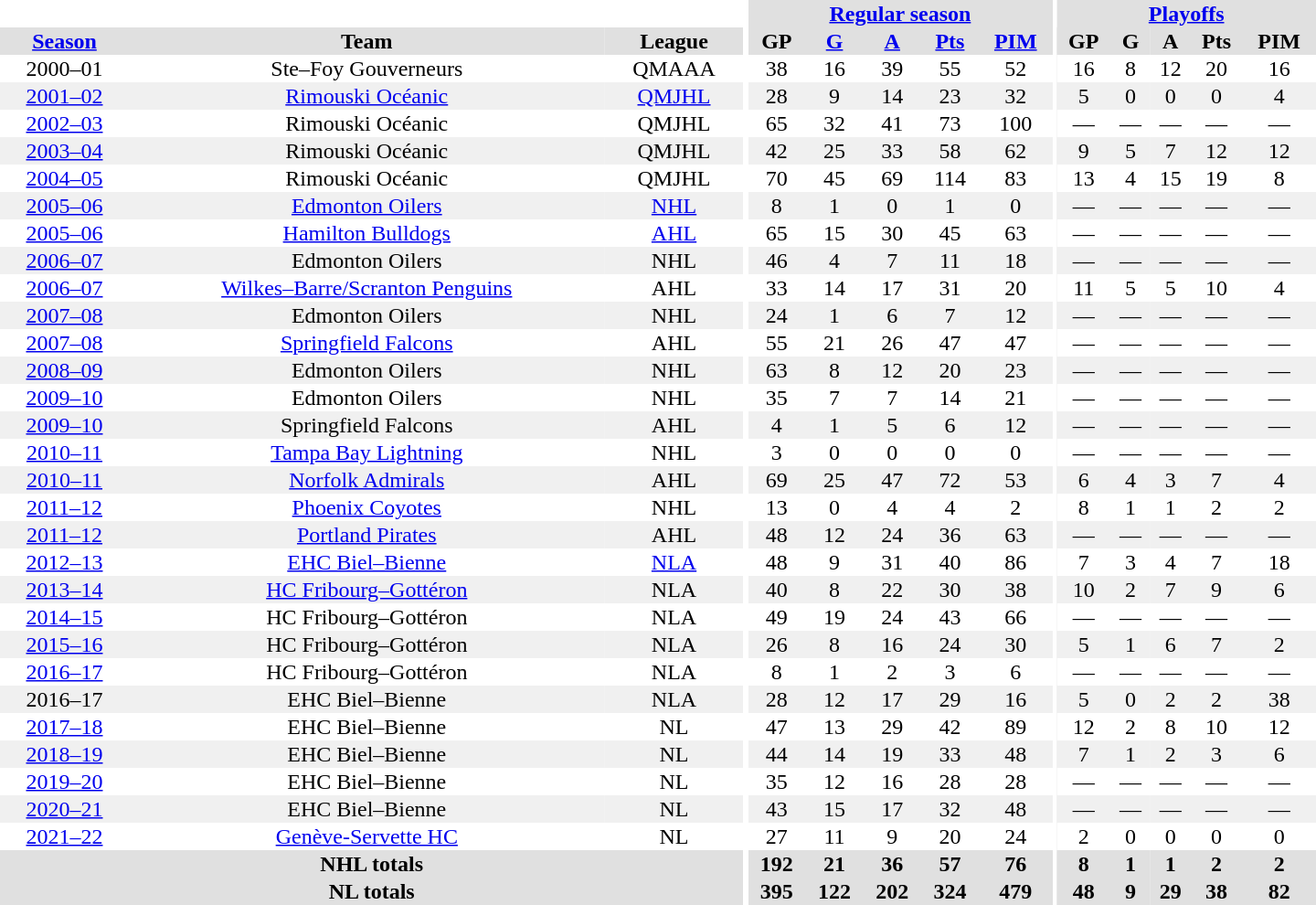<table border="0" cellpadding="1" cellspacing="0" style="text-align:center; width:60em">
<tr style="background:#e0e0e0;">
<th colspan="3" style="background:#fff;"></th>
<th rowspan="99" style="background:#fff;"></th>
<th colspan="5"><a href='#'>Regular season</a></th>
<th rowspan="99" style="background:#fff;"></th>
<th colspan="5"><a href='#'>Playoffs</a></th>
</tr>
<tr style="background:#e0e0e0;">
<th><a href='#'>Season</a></th>
<th>Team</th>
<th>League</th>
<th>GP</th>
<th><a href='#'>G</a></th>
<th><a href='#'>A</a></th>
<th><a href='#'>Pts</a></th>
<th><a href='#'>PIM</a></th>
<th>GP</th>
<th>G</th>
<th>A</th>
<th>Pts</th>
<th>PIM</th>
</tr>
<tr>
<td>2000–01</td>
<td>Ste–Foy Gouverneurs</td>
<td>QMAAA</td>
<td>38</td>
<td>16</td>
<td>39</td>
<td>55</td>
<td>52</td>
<td>16</td>
<td>8</td>
<td>12</td>
<td>20</td>
<td>16</td>
</tr>
<tr style="background: #f0f0f0;">
<td><a href='#'>2001–02</a></td>
<td><a href='#'>Rimouski Océanic</a></td>
<td><a href='#'>QMJHL</a></td>
<td>28</td>
<td>9</td>
<td>14</td>
<td>23</td>
<td>32</td>
<td>5</td>
<td>0</td>
<td>0</td>
<td>0</td>
<td>4</td>
</tr>
<tr>
<td><a href='#'>2002–03</a></td>
<td>Rimouski Océanic</td>
<td>QMJHL</td>
<td>65</td>
<td>32</td>
<td>41</td>
<td>73</td>
<td>100</td>
<td>—</td>
<td>—</td>
<td>—</td>
<td>—</td>
<td>—</td>
</tr>
<tr style="background: #f0f0f0;">
<td><a href='#'>2003–04</a></td>
<td>Rimouski Océanic</td>
<td>QMJHL</td>
<td>42</td>
<td>25</td>
<td>33</td>
<td>58</td>
<td>62</td>
<td>9</td>
<td>5</td>
<td>7</td>
<td>12</td>
<td>12</td>
</tr>
<tr>
<td><a href='#'>2004–05</a></td>
<td>Rimouski Océanic</td>
<td>QMJHL</td>
<td>70</td>
<td>45</td>
<td>69</td>
<td>114</td>
<td>83</td>
<td>13</td>
<td>4</td>
<td>15</td>
<td>19</td>
<td>8</td>
</tr>
<tr style="background: #f0f0f0;">
<td><a href='#'>2005–06</a></td>
<td><a href='#'>Edmonton Oilers</a></td>
<td><a href='#'>NHL</a></td>
<td>8</td>
<td>1</td>
<td>0</td>
<td>1</td>
<td>0</td>
<td>—</td>
<td>—</td>
<td>—</td>
<td>—</td>
<td>—</td>
</tr>
<tr>
<td><a href='#'>2005–06</a></td>
<td><a href='#'>Hamilton Bulldogs</a></td>
<td><a href='#'>AHL</a></td>
<td>65</td>
<td>15</td>
<td>30</td>
<td>45</td>
<td>63</td>
<td>—</td>
<td>—</td>
<td>—</td>
<td>—</td>
<td>—</td>
</tr>
<tr style="background: #f0f0f0;">
<td><a href='#'>2006–07</a></td>
<td>Edmonton Oilers</td>
<td>NHL</td>
<td>46</td>
<td>4</td>
<td>7</td>
<td>11</td>
<td>18</td>
<td>—</td>
<td>—</td>
<td>—</td>
<td>—</td>
<td>—</td>
</tr>
<tr>
<td><a href='#'>2006–07</a></td>
<td><a href='#'>Wilkes–Barre/Scranton Penguins</a></td>
<td>AHL</td>
<td>33</td>
<td>14</td>
<td>17</td>
<td>31</td>
<td>20</td>
<td>11</td>
<td>5</td>
<td>5</td>
<td>10</td>
<td>4</td>
</tr>
<tr style="background: #f0f0f0;">
<td><a href='#'>2007–08</a></td>
<td>Edmonton Oilers</td>
<td>NHL</td>
<td>24</td>
<td>1</td>
<td>6</td>
<td>7</td>
<td>12</td>
<td>—</td>
<td>—</td>
<td>—</td>
<td>—</td>
<td>—</td>
</tr>
<tr>
<td><a href='#'>2007–08</a></td>
<td><a href='#'>Springfield Falcons</a></td>
<td>AHL</td>
<td>55</td>
<td>21</td>
<td>26</td>
<td>47</td>
<td>47</td>
<td>—</td>
<td>—</td>
<td>—</td>
<td>—</td>
<td>—</td>
</tr>
<tr style="background: #f0f0f0;">
<td><a href='#'>2008–09</a></td>
<td>Edmonton Oilers</td>
<td>NHL</td>
<td>63</td>
<td>8</td>
<td>12</td>
<td>20</td>
<td>23</td>
<td>—</td>
<td>—</td>
<td>—</td>
<td>—</td>
<td>—</td>
</tr>
<tr>
<td><a href='#'>2009–10</a></td>
<td>Edmonton Oilers</td>
<td>NHL</td>
<td>35</td>
<td>7</td>
<td>7</td>
<td>14</td>
<td>21</td>
<td>—</td>
<td>—</td>
<td>—</td>
<td>—</td>
<td>—</td>
</tr>
<tr style="background: #f0f0f0;">
<td><a href='#'>2009–10</a></td>
<td>Springfield Falcons</td>
<td>AHL</td>
<td>4</td>
<td>1</td>
<td>5</td>
<td>6</td>
<td>12</td>
<td>—</td>
<td>—</td>
<td>—</td>
<td>—</td>
<td>—</td>
</tr>
<tr>
<td><a href='#'>2010–11</a></td>
<td><a href='#'>Tampa Bay Lightning</a></td>
<td>NHL</td>
<td>3</td>
<td>0</td>
<td>0</td>
<td>0</td>
<td>0</td>
<td>—</td>
<td>—</td>
<td>—</td>
<td>—</td>
<td>—</td>
</tr>
<tr style="background: #f0f0f0;">
<td><a href='#'>2010–11</a></td>
<td><a href='#'>Norfolk Admirals</a></td>
<td>AHL</td>
<td>69</td>
<td>25</td>
<td>47</td>
<td>72</td>
<td>53</td>
<td>6</td>
<td>4</td>
<td>3</td>
<td>7</td>
<td>4</td>
</tr>
<tr>
<td><a href='#'>2011–12</a></td>
<td><a href='#'>Phoenix Coyotes</a></td>
<td>NHL</td>
<td>13</td>
<td>0</td>
<td>4</td>
<td>4</td>
<td>2</td>
<td>8</td>
<td>1</td>
<td>1</td>
<td>2</td>
<td>2</td>
</tr>
<tr style="background: #f0f0f0;">
<td><a href='#'>2011–12</a></td>
<td><a href='#'>Portland Pirates</a></td>
<td>AHL</td>
<td>48</td>
<td>12</td>
<td>24</td>
<td>36</td>
<td>63</td>
<td>—</td>
<td>—</td>
<td>—</td>
<td>—</td>
<td>—</td>
</tr>
<tr>
<td><a href='#'>2012–13</a></td>
<td><a href='#'>EHC Biel–Bienne</a></td>
<td><a href='#'>NLA</a></td>
<td>48</td>
<td>9</td>
<td>31</td>
<td>40</td>
<td>86</td>
<td>7</td>
<td>3</td>
<td>4</td>
<td>7</td>
<td>18</td>
</tr>
<tr style="background: #f0f0f0;">
<td><a href='#'>2013–14</a></td>
<td><a href='#'>HC Fribourg–Gottéron</a></td>
<td>NLA</td>
<td>40</td>
<td>8</td>
<td>22</td>
<td>30</td>
<td>38</td>
<td>10</td>
<td>2</td>
<td>7</td>
<td>9</td>
<td>6</td>
</tr>
<tr>
<td><a href='#'>2014–15</a></td>
<td>HC Fribourg–Gottéron</td>
<td>NLA</td>
<td>49</td>
<td>19</td>
<td>24</td>
<td>43</td>
<td>66</td>
<td>—</td>
<td>—</td>
<td>—</td>
<td>—</td>
<td>—</td>
</tr>
<tr style="background: #f0f0f0;">
<td><a href='#'>2015–16</a></td>
<td>HC Fribourg–Gottéron</td>
<td>NLA</td>
<td>26</td>
<td>8</td>
<td>16</td>
<td>24</td>
<td>30</td>
<td>5</td>
<td>1</td>
<td>6</td>
<td>7</td>
<td>2</td>
</tr>
<tr>
<td><a href='#'>2016–17</a></td>
<td>HC Fribourg–Gottéron</td>
<td>NLA</td>
<td>8</td>
<td>1</td>
<td>2</td>
<td>3</td>
<td>6</td>
<td>—</td>
<td>—</td>
<td>—</td>
<td>—</td>
<td>—</td>
</tr>
<tr style="background: #f0f0f0;">
<td>2016–17</td>
<td>EHC Biel–Bienne</td>
<td>NLA</td>
<td>28</td>
<td>12</td>
<td>17</td>
<td>29</td>
<td>16</td>
<td>5</td>
<td>0</td>
<td>2</td>
<td>2</td>
<td>38</td>
</tr>
<tr>
<td><a href='#'>2017–18</a></td>
<td>EHC Biel–Bienne</td>
<td>NL</td>
<td>47</td>
<td>13</td>
<td>29</td>
<td>42</td>
<td>89</td>
<td>12</td>
<td>2</td>
<td>8</td>
<td>10</td>
<td>12</td>
</tr>
<tr style="background: #f0f0f0;">
<td><a href='#'>2018–19</a></td>
<td>EHC Biel–Bienne</td>
<td>NL</td>
<td>44</td>
<td>14</td>
<td>19</td>
<td>33</td>
<td>48</td>
<td>7</td>
<td>1</td>
<td>2</td>
<td>3</td>
<td>6</td>
</tr>
<tr>
<td><a href='#'>2019–20</a></td>
<td>EHC Biel–Bienne</td>
<td>NL</td>
<td>35</td>
<td>12</td>
<td>16</td>
<td>28</td>
<td>28</td>
<td>—</td>
<td>—</td>
<td>—</td>
<td>—</td>
<td>—</td>
</tr>
<tr style="background: #f0f0f0;">
<td><a href='#'>2020–21</a></td>
<td>EHC Biel–Bienne</td>
<td>NL</td>
<td>43</td>
<td>15</td>
<td>17</td>
<td>32</td>
<td>48</td>
<td>—</td>
<td>—</td>
<td>—</td>
<td>—</td>
<td>—</td>
</tr>
<tr>
<td><a href='#'>2021–22</a></td>
<td><a href='#'>Genève-Servette HC</a></td>
<td>NL</td>
<td>27</td>
<td>11</td>
<td>9</td>
<td>20</td>
<td>24</td>
<td>2</td>
<td>0</td>
<td>0</td>
<td>0</td>
<td>0</td>
</tr>
<tr style="background:#e0e0e0;">
<th colspan="3">NHL totals</th>
<th>192</th>
<th>21</th>
<th>36</th>
<th>57</th>
<th>76</th>
<th>8</th>
<th>1</th>
<th>1</th>
<th>2</th>
<th>2</th>
</tr>
<tr style="background:#e0e0e0;">
<th colspan="3">NL totals</th>
<th>395</th>
<th>122</th>
<th>202</th>
<th>324</th>
<th>479</th>
<th>48</th>
<th>9</th>
<th>29</th>
<th>38</th>
<th>82</th>
</tr>
</table>
